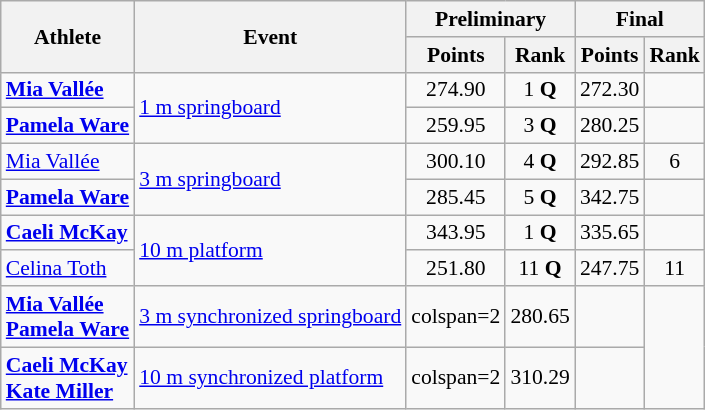<table class=wikitable style="font-size:90%">
<tr>
<th rowspan=2>Athlete</th>
<th rowspan=2>Event</th>
<th colspan=2>Preliminary</th>
<th colspan=2>Final</th>
</tr>
<tr>
<th>Points</th>
<th>Rank</th>
<th>Points</th>
<th>Rank</th>
</tr>
<tr align=center>
<td align=left><strong><a href='#'>Mia Vallée</a></strong></td>
<td rowspan=2 align=left><a href='#'>1 m springboard</a></td>
<td>274.90</td>
<td>1 <strong>Q</strong></td>
<td>272.30</td>
<td></td>
</tr>
<tr align=center>
<td align=left><strong><a href='#'>Pamela Ware</a></strong></td>
<td>259.95</td>
<td>3 <strong>Q</strong></td>
<td>280.25</td>
<td></td>
</tr>
<tr align=center>
<td align=left><a href='#'>Mia Vallée</a></td>
<td rowspan=2 align=left><a href='#'>3 m springboard</a></td>
<td>300.10</td>
<td>4 <strong>Q</strong></td>
<td>292.85</td>
<td>6</td>
</tr>
<tr align=center>
<td align=left><strong><a href='#'>Pamela Ware</a></strong></td>
<td>285.45</td>
<td>5 <strong>Q</strong></td>
<td>342.75</td>
<td></td>
</tr>
<tr align=center>
<td align=left><strong><a href='#'>Caeli McKay</a></strong></td>
<td rowspan=2 align=left><a href='#'>10 m platform</a></td>
<td>343.95</td>
<td>1 <strong>Q</strong></td>
<td>335.65</td>
<td></td>
</tr>
<tr align=center>
<td align=left><a href='#'>Celina Toth</a></td>
<td>251.80</td>
<td>11 <strong>Q</strong></td>
<td>247.75</td>
<td>11</td>
</tr>
<tr align=center>
<td align=left><strong><a href='#'>Mia Vallée</a><br><a href='#'>Pamela Ware</a></strong></td>
<td align=left><a href='#'>3 m synchronized springboard</a></td>
<td>colspan=2 </td>
<td>280.65</td>
<td></td>
</tr>
<tr align=center>
<td align=left><strong><a href='#'>Caeli McKay</a><br><a href='#'>Kate Miller</a></strong></td>
<td align=left><a href='#'>10 m synchronized platform</a></td>
<td>colspan=2 </td>
<td>310.29</td>
<td></td>
</tr>
</table>
